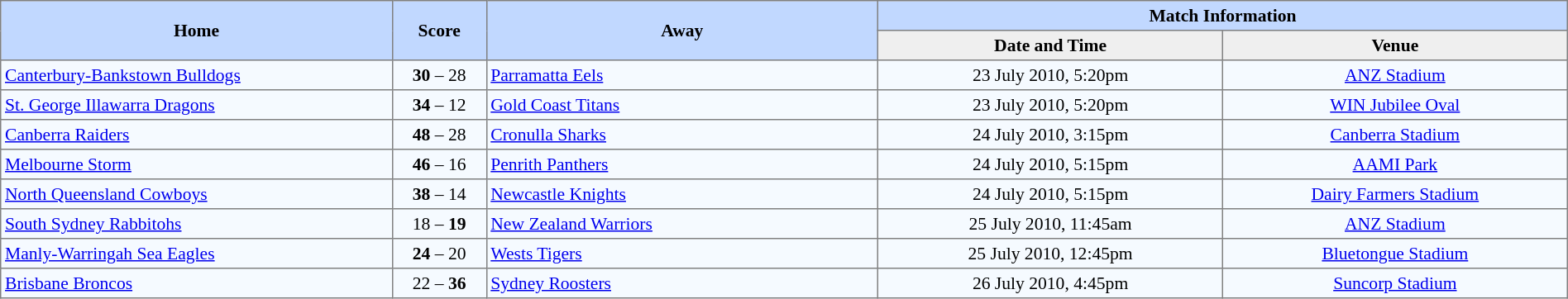<table border="1" cellpadding="3" cellspacing="0" style="border-collapse:collapse; font-size:90%; text-align:center; width:100%;">
<tr style="background:#c1d8ff;">
<th rowspan="2" style="width:25%;">Home</th>
<th rowspan="2" style="width:6%;">Score</th>
<th rowspan="2" style="width:25%;">Away</th>
<th colspan=6>Match Information</th>
</tr>
<tr style="background:#efefef;">
<th width=22%>Date and Time</th>
<th width=22%>Venue</th>
</tr>
<tr style="text-align:center; background:#f5faff;">
<td align=left> <a href='#'>Canterbury-Bankstown Bulldogs</a></td>
<td><strong>30</strong> – 28</td>
<td align=left> <a href='#'>Parramatta Eels</a></td>
<td>23 July 2010, 5:20pm</td>
<td><a href='#'>ANZ Stadium</a></td>
</tr>
<tr style="text-align:center; background:#f5faff;">
<td align=left> <a href='#'>St. George Illawarra Dragons</a></td>
<td><strong>34</strong> – 12</td>
<td align=left> <a href='#'>Gold Coast Titans</a></td>
<td>23 July 2010, 5:20pm</td>
<td><a href='#'>WIN Jubilee Oval</a></td>
</tr>
<tr style="text-align:center; background:#f5faff;">
<td align=left> <a href='#'>Canberra Raiders</a></td>
<td><strong>48</strong> – 28</td>
<td align=left> <a href='#'>Cronulla Sharks</a></td>
<td>24 July 2010, 3:15pm</td>
<td><a href='#'>Canberra Stadium</a></td>
</tr>
<tr style="text-align:center; background:#f5faff;">
<td align=left> <a href='#'>Melbourne Storm</a></td>
<td><strong>46</strong> – 16</td>
<td align=left> <a href='#'>Penrith Panthers</a></td>
<td>24 July 2010, 5:15pm</td>
<td><a href='#'>AAMI Park</a></td>
</tr>
<tr style="text-align:center; background:#f5faff;">
<td align=left> <a href='#'>North Queensland Cowboys</a></td>
<td><strong>38</strong> – 14</td>
<td align=left> <a href='#'>Newcastle Knights</a></td>
<td>24 July 2010, 5:15pm</td>
<td><a href='#'>Dairy Farmers Stadium</a></td>
</tr>
<tr style="text-align:center; background:#f5faff;">
<td align=left> <a href='#'>South Sydney Rabbitohs</a></td>
<td>18 – <strong>19</strong></td>
<td align=left> <a href='#'>New Zealand Warriors</a></td>
<td>25 July 2010, 11:45am</td>
<td><a href='#'>ANZ Stadium</a></td>
</tr>
<tr style="text-align:center; background:#f5faff;">
<td align=left> <a href='#'>Manly-Warringah Sea Eagles</a></td>
<td><strong>24</strong> – 20</td>
<td align=left> <a href='#'>Wests Tigers</a></td>
<td>25 July 2010, 12:45pm</td>
<td><a href='#'>Bluetongue Stadium</a></td>
</tr>
<tr style="text-align:center; background:#f5faff;">
<td align=left> <a href='#'>Brisbane Broncos</a></td>
<td>22 – <strong>36</strong></td>
<td align=left> <a href='#'>Sydney Roosters</a></td>
<td>26 July 2010, 4:45pm</td>
<td><a href='#'>Suncorp Stadium</a></td>
</tr>
</table>
